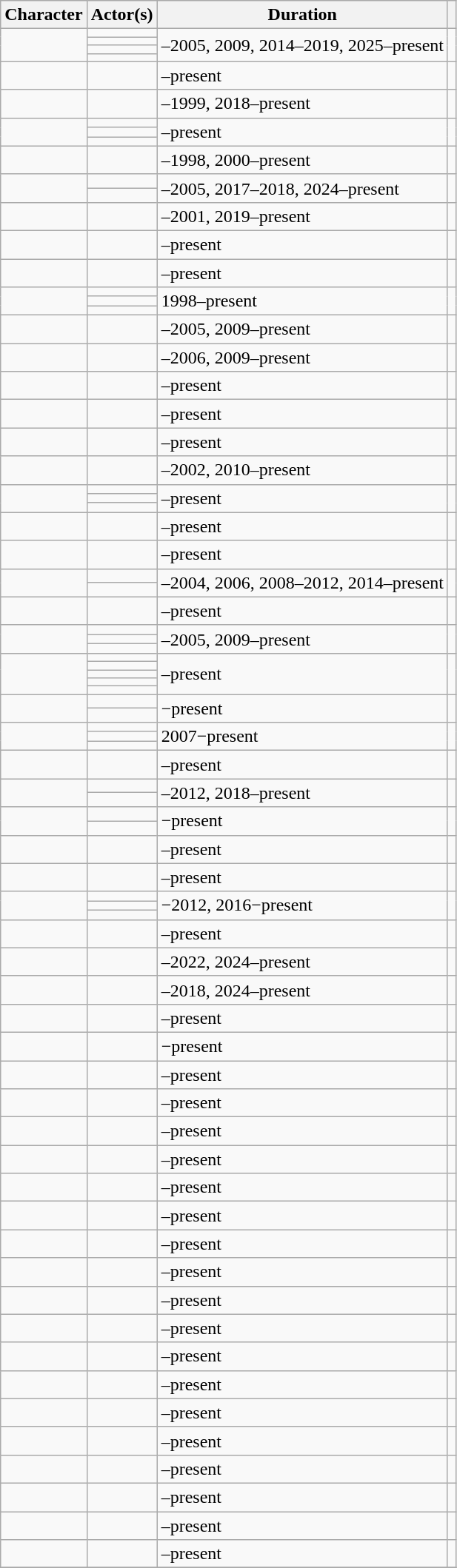<table class="wikitable sortable sticky-header">
<tr>
<th scope="col">Character</th>
<th scope="col">Actor(s)</th>
<th scope="col">Duration</th>
<th scope="col"></th>
</tr>
<tr>
<td rowspan="4"></td>
<td></td>
<td rowspan="4">–2005, 2009, 2014–2019, 2025–present</td>
<td rowspan="4" style="text-align:center;"></td>
</tr>
<tr>
<td></td>
</tr>
<tr>
<td></td>
</tr>
<tr>
<td></td>
</tr>
<tr>
<td></td>
<td></td>
<td>–present</td>
<td style="text-align:center;"></td>
</tr>
<tr>
<td></td>
<td></td>
<td>–1999, 2018–present</td>
<td style="text-align:center;"></td>
</tr>
<tr>
<td rowspan="3"></td>
<td></td>
<td rowspan="3">–present</td>
<td style="text-align:center;" rowspan="3"></td>
</tr>
<tr>
<td></td>
</tr>
<tr>
<td></td>
</tr>
<tr>
<td></td>
<td></td>
<td>–1998, 2000–present</td>
<td style="text-align:center;"></td>
</tr>
<tr>
<td rowspan="2"></td>
<td></td>
<td rowspan="2">–2005, 2017–2018, 2024–present</td>
<td rowspan="2" style="text-align:center;"></td>
</tr>
<tr>
<td></td>
</tr>
<tr>
<td></td>
<td></td>
<td>–2001, 2019–present</td>
<td style="text-align:center;"></td>
</tr>
<tr>
<td></td>
<td></td>
<td>–present</td>
<td style="text-align:center;"></td>
</tr>
<tr>
<td></td>
<td></td>
<td>–present</td>
<td style="text-align:center;"></td>
</tr>
<tr>
<td rowspan="3"></td>
<td></td>
<td rowspan="3">1998–present</td>
<td style="text-align:center;" rowspan="3"></td>
</tr>
<tr>
<td></td>
</tr>
<tr>
<td></td>
</tr>
<tr>
<td></td>
<td></td>
<td>–2005, 2009–present</td>
<td style="text-align:center;"></td>
</tr>
<tr>
<td></td>
<td></td>
<td>–2006, 2009–present</td>
<td style="text-align:center;"></td>
</tr>
<tr>
<td></td>
<td></td>
<td>–present</td>
<td style="text-align:center;"></td>
</tr>
<tr>
<td></td>
<td></td>
<td>–present</td>
<td style="text-align:center;"></td>
</tr>
<tr>
<td></td>
<td></td>
<td>–present</td>
<td style="text-align:center;"></td>
</tr>
<tr>
<td></td>
<td></td>
<td>–2002, 2010–present</td>
<td style="text-align:center;"></td>
</tr>
<tr>
<td rowspan="3"></td>
<td></td>
<td rowspan="3">–present</td>
<td style="text-align:center;" rowspan="3"></td>
</tr>
<tr>
<td></td>
</tr>
<tr>
<td></td>
</tr>
<tr>
<td></td>
<td></td>
<td>–present</td>
<td style="text-align:center;"></td>
</tr>
<tr>
<td></td>
<td></td>
<td>–present</td>
<td style="text-align:center;"></td>
</tr>
<tr>
<td rowspan="2"></td>
<td></td>
<td rowspan="2">–2004, 2006, 2008–2012, 2014–present</td>
<td style="text-align:center;" rowspan="2"></td>
</tr>
<tr>
<td></td>
</tr>
<tr>
<td></td>
<td></td>
<td>–present</td>
<td style="text-align:center;"></td>
</tr>
<tr>
<td rowspan="3"></td>
<td></td>
<td rowspan="3">–2005, 2009–present</td>
<td style="text-align:center;" rowspan="3"></td>
</tr>
<tr>
<td></td>
</tr>
<tr>
<td></td>
</tr>
<tr>
<td rowspan="5"></td>
<td></td>
<td rowspan="5">–present</td>
<td rowspan="5" style="text-align:center;"></td>
</tr>
<tr>
<td></td>
</tr>
<tr>
<td></td>
</tr>
<tr>
<td></td>
</tr>
<tr>
<td></td>
</tr>
<tr>
<td rowspan="2"></td>
<td></td>
<td rowspan="2">−present</td>
<td style="text-align:center;" rowspan="2"></td>
</tr>
<tr>
<td></td>
</tr>
<tr>
<td rowspan="3"></td>
<td></td>
<td rowspan="3">2007−present</td>
<td style="text-align:center;" rowspan="3"></td>
</tr>
<tr>
<td></td>
</tr>
<tr>
<td></td>
</tr>
<tr>
<td></td>
<td></td>
<td>–present</td>
<td style="text-align:center;"></td>
</tr>
<tr>
<td rowspan="2"></td>
<td></td>
<td rowspan="2">–2012, 2018–present</td>
<td style="text-align:center;" rowspan="2"></td>
</tr>
<tr>
<td></td>
</tr>
<tr>
<td rowspan="2"></td>
<td></td>
<td rowspan="2">−present</td>
<td style="text-align:center;" rowspan="2"></td>
</tr>
<tr>
<td></td>
</tr>
<tr>
<td></td>
<td></td>
<td>–present</td>
<td style="text-align:center;"></td>
</tr>
<tr>
<td></td>
<td></td>
<td>–present</td>
<td style="text-align:center;"></td>
</tr>
<tr>
<td rowspan="3"></td>
<td></td>
<td rowspan="3">−2012, 2016−present</td>
<td style="text-align:center;" rowspan="3"></td>
</tr>
<tr>
<td></td>
</tr>
<tr>
<td></td>
</tr>
<tr>
<td></td>
<td></td>
<td>–present</td>
<td style="text-align:center;"></td>
</tr>
<tr>
<td></td>
<td></td>
<td>–2022, 2024–present</td>
<td style="text-align:center;"></td>
</tr>
<tr>
<td></td>
<td></td>
<td>–2018, 2024–present</td>
<td style="text-align:center;"></td>
</tr>
<tr>
<td></td>
<td></td>
<td>–present</td>
<td style="text-align:center;"></td>
</tr>
<tr>
<td></td>
<td></td>
<td>−present</td>
<td style="text-align:center;"></td>
</tr>
<tr>
<td></td>
<td></td>
<td>–present</td>
<td style="text-align:center;"></td>
</tr>
<tr>
<td></td>
<td></td>
<td>–present</td>
<td style="text-align:center;"></td>
</tr>
<tr>
<td></td>
<td></td>
<td>–present</td>
<td style="text-align:center;"></td>
</tr>
<tr>
<td></td>
<td></td>
<td>–present</td>
<td style="text-align:center;"></td>
</tr>
<tr>
<td></td>
<td></td>
<td>–present</td>
<td style="text-align:center;"></td>
</tr>
<tr>
<td></td>
<td></td>
<td>–present</td>
<td style="text-align:center;"></td>
</tr>
<tr>
<td></td>
<td></td>
<td>–present</td>
<td style="text-align:center;"></td>
</tr>
<tr>
<td></td>
<td></td>
<td>–present</td>
<td style="text-align:center;"></td>
</tr>
<tr>
<td></td>
<td></td>
<td>–present</td>
<td style="text-align:center;"></td>
</tr>
<tr>
<td></td>
<td></td>
<td>–present</td>
<td style="text-align:center;"></td>
</tr>
<tr>
<td></td>
<td></td>
<td>–present</td>
<td style="text-align:center;"></td>
</tr>
<tr>
<td></td>
<td></td>
<td>–present</td>
<td align="center"></td>
</tr>
<tr>
<td></td>
<td></td>
<td>–present</td>
<td align="center"></td>
</tr>
<tr>
<td></td>
<td></td>
<td>–present</td>
<td align="center"></td>
</tr>
<tr>
<td></td>
<td></td>
<td>–present</td>
<td align="center"></td>
</tr>
<tr>
<td></td>
<td></td>
<td>–present</td>
<td style="text-align:center;"></td>
</tr>
<tr>
<td></td>
<td></td>
<td>–present</td>
<td style="text-align:center;"></td>
</tr>
<tr>
<td></td>
<td></td>
<td>–present</td>
<td style="text-align:center;"></td>
</tr>
<tr>
</tr>
</table>
